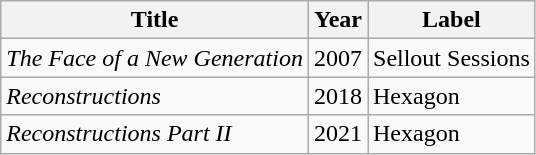<table class="wikitable">
<tr>
<th>Title</th>
<th>Year</th>
<th>Label</th>
</tr>
<tr>
<td><em>The Face of a New Generation</em></td>
<td>2007</td>
<td>Sellout Sessions</td>
</tr>
<tr>
<td><em>Reconstructions</em></td>
<td>2018</td>
<td>Hexagon</td>
</tr>
<tr>
<td><em> Reconstructions Part II</em></td>
<td>2021</td>
<td>Hexagon</td>
</tr>
</table>
